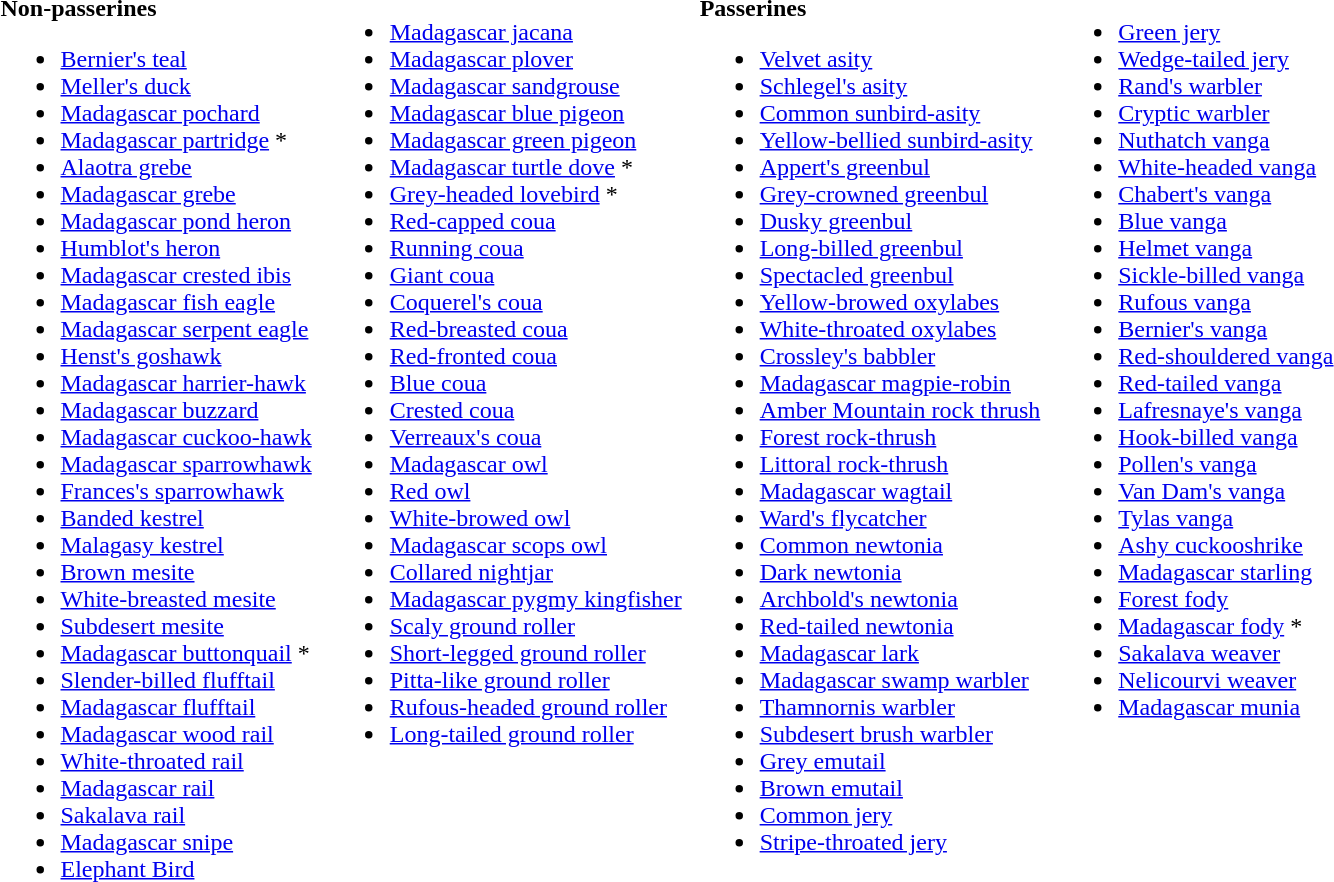<table cellspacing=10|>
<tr>
<td valign="top"><br><strong>Non-passerines</strong><ul><li><a href='#'>Bernier's teal</a></li><li><a href='#'>Meller's duck</a></li><li><a href='#'>Madagascar pochard</a></li><li><a href='#'>Madagascar partridge</a> *</li><li><a href='#'>Alaotra grebe</a></li><li><a href='#'>Madagascar grebe</a></li><li><a href='#'>Madagascar pond heron</a></li><li><a href='#'>Humblot's heron</a></li><li><a href='#'>Madagascar crested ibis</a></li><li><a href='#'>Madagascar fish eagle</a></li><li><a href='#'>Madagascar serpent eagle</a></li><li><a href='#'>Henst's goshawk</a></li><li><a href='#'>Madagascar harrier-hawk</a></li><li><a href='#'>Madagascar buzzard</a></li><li><a href='#'>Madagascar cuckoo-hawk</a></li><li><a href='#'>Madagascar sparrowhawk</a></li><li><a href='#'>Frances's sparrowhawk</a></li><li><a href='#'>Banded kestrel</a></li><li><a href='#'>Malagasy kestrel</a></li><li><a href='#'>Brown mesite</a></li><li><a href='#'>White-breasted mesite</a></li><li><a href='#'>Subdesert mesite</a></li><li><a href='#'>Madagascar buttonquail</a> *</li><li><a href='#'>Slender-billed flufftail</a></li><li><a href='#'>Madagascar flufftail</a></li><li><a href='#'>Madagascar wood rail</a></li><li><a href='#'>White-throated rail</a></li><li><a href='#'>Madagascar rail</a></li><li><a href='#'>Sakalava rail</a></li><li><a href='#'>Madagascar snipe</a></li><li><a href='#'>Elephant Bird</a></li></ul></td>
<td valign="top"><br><ul><li><a href='#'>Madagascar jacana</a></li><li><a href='#'>Madagascar plover</a></li><li><a href='#'>Madagascar sandgrouse</a></li><li><a href='#'>Madagascar blue pigeon</a></li><li><a href='#'>Madagascar green pigeon</a></li><li><a href='#'>Madagascar turtle dove</a> *</li><li><a href='#'>Grey-headed lovebird</a> *</li><li><a href='#'>Red-capped coua</a></li><li><a href='#'>Running coua</a></li><li><a href='#'>Giant coua</a></li><li><a href='#'>Coquerel's coua</a></li><li><a href='#'>Red-breasted coua</a></li><li><a href='#'>Red-fronted coua</a></li><li><a href='#'>Blue coua</a></li><li><a href='#'>Crested coua</a></li><li><a href='#'>Verreaux's coua</a></li><li><a href='#'>Madagascar owl</a></li><li><a href='#'>Red owl</a></li><li><a href='#'>White-browed owl</a></li><li><a href='#'>Madagascar scops owl</a></li><li><a href='#'>Collared nightjar</a></li><li><a href='#'>Madagascar pygmy kingfisher</a></li><li><a href='#'>Scaly ground roller</a></li><li><a href='#'>Short-legged ground roller</a></li><li><a href='#'>Pitta-like ground roller</a></li><li><a href='#'>Rufous-headed ground roller</a></li><li><a href='#'>Long-tailed ground roller</a></li></ul></td>
<td valign="top"><br><strong>Passerines</strong><ul><li><a href='#'>Velvet asity</a></li><li><a href='#'>Schlegel's asity</a></li><li><a href='#'>Common sunbird-asity</a></li><li><a href='#'>Yellow-bellied sunbird-asity</a></li><li><a href='#'>Appert's greenbul</a></li><li><a href='#'>Grey-crowned greenbul</a></li><li><a href='#'>Dusky greenbul</a></li><li><a href='#'>Long-billed greenbul</a></li><li><a href='#'>Spectacled greenbul</a></li><li><a href='#'>Yellow-browed oxylabes</a></li><li><a href='#'>White-throated oxylabes</a></li><li><a href='#'>Crossley's babbler</a></li><li><a href='#'>Madagascar magpie-robin</a></li><li><a href='#'>Amber Mountain rock thrush</a></li><li><a href='#'>Forest rock-thrush</a></li><li><a href='#'>Littoral rock-thrush</a></li><li><a href='#'>Madagascar wagtail</a></li><li><a href='#'>Ward's flycatcher</a></li><li><a href='#'>Common newtonia</a></li><li><a href='#'>Dark newtonia</a></li><li><a href='#'>Archbold's newtonia</a></li><li><a href='#'>Red-tailed newtonia</a></li><li><a href='#'>Madagascar lark</a></li><li><a href='#'>Madagascar swamp warbler</a></li><li><a href='#'>Thamnornis warbler</a></li><li><a href='#'>Subdesert brush warbler</a></li><li><a href='#'>Grey emutail</a></li><li><a href='#'>Brown emutail</a></li><li><a href='#'>Common jery</a></li><li><a href='#'>Stripe-throated jery</a></li></ul></td>
<td valign="top"><br><ul><li><a href='#'>Green jery</a></li><li><a href='#'>Wedge-tailed jery</a></li><li><a href='#'>Rand's warbler</a></li><li><a href='#'>Cryptic warbler</a></li><li><a href='#'>Nuthatch vanga</a></li><li><a href='#'>White-headed vanga</a></li><li><a href='#'>Chabert's vanga</a></li><li><a href='#'>Blue vanga</a></li><li><a href='#'>Helmet vanga</a></li><li><a href='#'>Sickle-billed vanga</a></li><li><a href='#'>Rufous vanga</a></li><li><a href='#'>Bernier's vanga</a></li><li><a href='#'>Red-shouldered vanga</a></li><li><a href='#'>Red-tailed vanga</a></li><li><a href='#'>Lafresnaye's vanga</a></li><li><a href='#'>Hook-billed vanga</a></li><li><a href='#'>Pollen's vanga</a></li><li><a href='#'>Van Dam's vanga</a></li><li><a href='#'>Tylas vanga</a></li><li><a href='#'>Ashy cuckooshrike</a></li><li><a href='#'>Madagascar starling</a></li><li><a href='#'>Forest fody</a></li><li><a href='#'>Madagascar fody</a> *</li><li><a href='#'>Sakalava weaver</a></li><li><a href='#'>Nelicourvi weaver</a></li><li><a href='#'>Madagascar munia</a></li></ul></td>
</tr>
</table>
